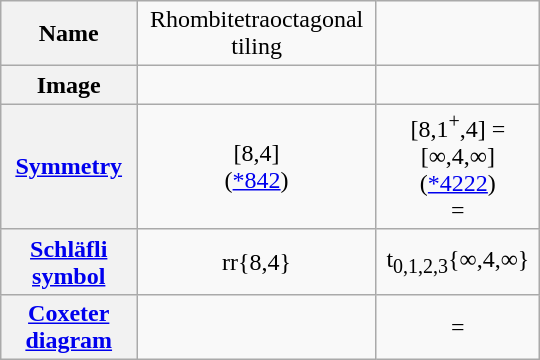<table class=wikitable width=360>
<tr align=center>
<th>Name</th>
<td>Rhombitetraoctagonal tiling</td>
<td></td>
</tr>
<tr align=center>
<th>Image</th>
<td></td>
<td></td>
</tr>
<tr align=center>
<th><a href='#'>Symmetry</a></th>
<td>[8,4]<br>(<a href='#'>*842</a>)<br></td>
<td>[8,1<sup>+</sup>,4] = [∞,4,∞]<br>(<a href='#'>*4222</a>)<br> = </td>
</tr>
<tr align=center>
<th><a href='#'>Schläfli symbol</a></th>
<td>rr{8,4}</td>
<td>t<sub>0,1,2,3</sub>{∞,4,∞}</td>
</tr>
<tr align=center>
<th><a href='#'>Coxeter diagram</a></th>
<td></td>
<td> = </td>
</tr>
</table>
